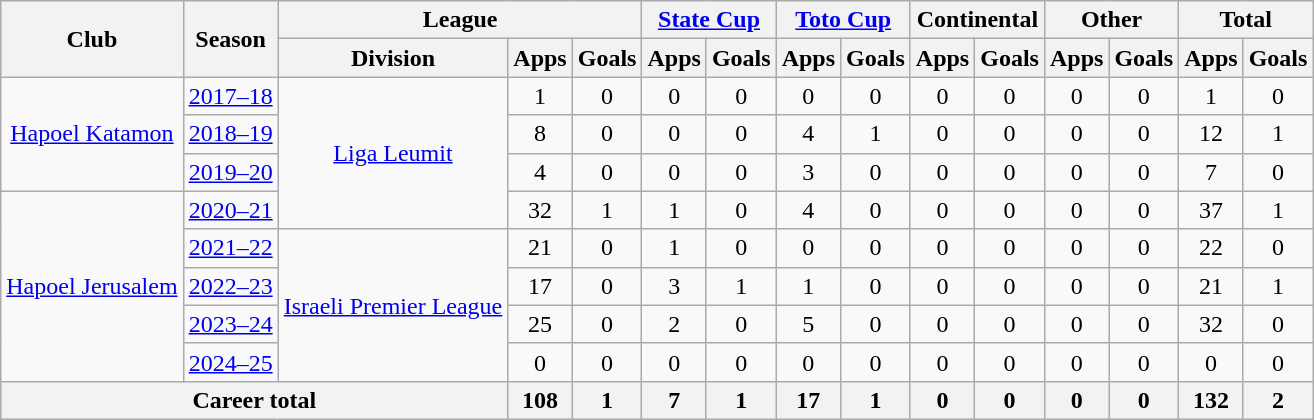<table class="wikitable" style="text-align: center">
<tr>
<th rowspan="2">Club</th>
<th rowspan="2">Season</th>
<th colspan="3">League</th>
<th colspan="2"><a href='#'>State Cup</a></th>
<th colspan="2"><a href='#'>Toto Cup</a></th>
<th colspan="2">Continental</th>
<th colspan="2">Other</th>
<th colspan="2">Total</th>
</tr>
<tr>
<th>Division</th>
<th>Apps</th>
<th>Goals</th>
<th>Apps</th>
<th>Goals</th>
<th>Apps</th>
<th>Goals</th>
<th>Apps</th>
<th>Goals</th>
<th>Apps</th>
<th>Goals</th>
<th>Apps</th>
<th>Goals</th>
</tr>
<tr>
<td rowspan="3"><a href='#'>Hapoel Katamon</a></td>
<td><a href='#'>2017–18</a></td>
<td rowspan="4"><a href='#'>Liga Leumit</a></td>
<td>1</td>
<td>0</td>
<td>0</td>
<td>0</td>
<td>0</td>
<td>0</td>
<td>0</td>
<td>0</td>
<td>0</td>
<td>0</td>
<td>1</td>
<td>0</td>
</tr>
<tr>
<td><a href='#'>2018–19</a></td>
<td>8</td>
<td>0</td>
<td>0</td>
<td>0</td>
<td>4</td>
<td>1</td>
<td>0</td>
<td>0</td>
<td>0</td>
<td>0</td>
<td>12</td>
<td>1</td>
</tr>
<tr>
<td><a href='#'>2019–20</a></td>
<td>4</td>
<td>0</td>
<td>0</td>
<td>0</td>
<td>3</td>
<td>0</td>
<td>0</td>
<td>0</td>
<td>0</td>
<td>0</td>
<td>7</td>
<td>0</td>
</tr>
<tr>
<td rowspan="5"><a href='#'>Hapoel Jerusalem</a></td>
<td><a href='#'>2020–21</a></td>
<td>32</td>
<td>1</td>
<td>1</td>
<td>0</td>
<td>4</td>
<td>0</td>
<td>0</td>
<td>0</td>
<td>0</td>
<td>0</td>
<td>37</td>
<td>1</td>
</tr>
<tr>
<td><a href='#'>2021–22</a></td>
<td rowspan="4"><a href='#'>Israeli Premier League</a></td>
<td>21</td>
<td>0</td>
<td>1</td>
<td>0</td>
<td>0</td>
<td>0</td>
<td>0</td>
<td>0</td>
<td>0</td>
<td>0</td>
<td>22</td>
<td>0</td>
</tr>
<tr>
<td><a href='#'>2022–23</a></td>
<td>17</td>
<td>0</td>
<td>3</td>
<td>1</td>
<td>1</td>
<td>0</td>
<td>0</td>
<td>0</td>
<td>0</td>
<td>0</td>
<td>21</td>
<td>1</td>
</tr>
<tr>
<td><a href='#'>2023–24</a></td>
<td>25</td>
<td>0</td>
<td>2</td>
<td>0</td>
<td>5</td>
<td>0</td>
<td>0</td>
<td>0</td>
<td>0</td>
<td>0</td>
<td>32</td>
<td>0</td>
</tr>
<tr>
<td><a href='#'>2024–25</a></td>
<td>0</td>
<td>0</td>
<td>0</td>
<td>0</td>
<td>0</td>
<td>0</td>
<td>0</td>
<td>0</td>
<td>0</td>
<td>0</td>
<td>0</td>
<td>0</td>
</tr>
<tr>
<th colspan="3">Career total</th>
<th>108</th>
<th>1</th>
<th>7</th>
<th>1</th>
<th>17</th>
<th>1</th>
<th>0</th>
<th>0</th>
<th>0</th>
<th>0</th>
<th>132</th>
<th>2</th>
</tr>
</table>
